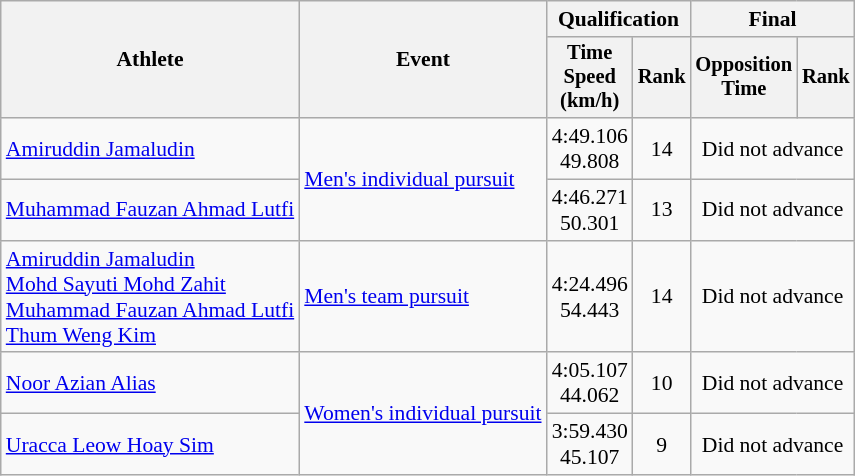<table class="wikitable" style="font-size:90%;">
<tr>
<th rowspan=2>Athlete</th>
<th rowspan=2>Event</th>
<th colspan=2>Qualification</th>
<th colspan=2>Final</th>
</tr>
<tr style="font-size:95%">
<th>Time<br>Speed<br>(km/h)</th>
<th>Rank</th>
<th>Opposition<br>Time</th>
<th>Rank</th>
</tr>
<tr align=center>
<td align=left><a href='#'>Amiruddin Jamaludin</a></td>
<td align=left rowspan=2><a href='#'>Men's individual pursuit</a></td>
<td>4:49.106<br>49.808</td>
<td>14</td>
<td colspan=2>Did not advance</td>
</tr>
<tr align=center>
<td align=left><a href='#'>Muhammad Fauzan Ahmad Lutfi</a></td>
<td>4:46.271<br>50.301</td>
<td>13</td>
<td colspan=2>Did not advance</td>
</tr>
<tr align=center>
<td align=left><a href='#'>Amiruddin Jamaludin</a><br><a href='#'>Mohd Sayuti Mohd Zahit</a><br><a href='#'>Muhammad Fauzan Ahmad Lutfi</a><br><a href='#'>Thum Weng Kim</a></td>
<td align=left><a href='#'>Men's team pursuit</a></td>
<td>4:24.496<br>54.443</td>
<td>14</td>
<td colspan=2>Did not advance</td>
</tr>
<tr align=center>
<td align=left><a href='#'>Noor Azian Alias</a></td>
<td align=left rowspan=2><a href='#'>Women's individual pursuit</a></td>
<td>4:05.107<br>44.062</td>
<td>10</td>
<td colspan=2>Did not advance</td>
</tr>
<tr align=center>
<td align=left><a href='#'>Uracca Leow Hoay Sim</a></td>
<td>3:59.430<br>45.107</td>
<td>9</td>
<td colspan=2>Did not advance</td>
</tr>
</table>
